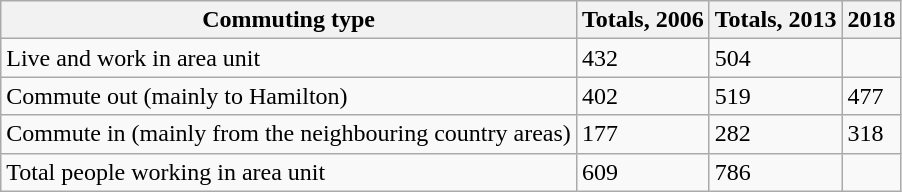<table class="wikitable">
<tr>
<th>Commuting type</th>
<th>Totals, 2006</th>
<th>Totals, 2013</th>
<th>2018</th>
</tr>
<tr>
<td>Live and work in area unit</td>
<td>432</td>
<td>504</td>
<td></td>
</tr>
<tr>
<td>Commute out (mainly to Hamilton)</td>
<td>402</td>
<td>519</td>
<td>477</td>
</tr>
<tr>
<td>Commute in (mainly from the neighbouring country areas)</td>
<td>177</td>
<td>282</td>
<td>318</td>
</tr>
<tr>
<td>Total people working in area unit</td>
<td>609</td>
<td>786</td>
<td></td>
</tr>
</table>
